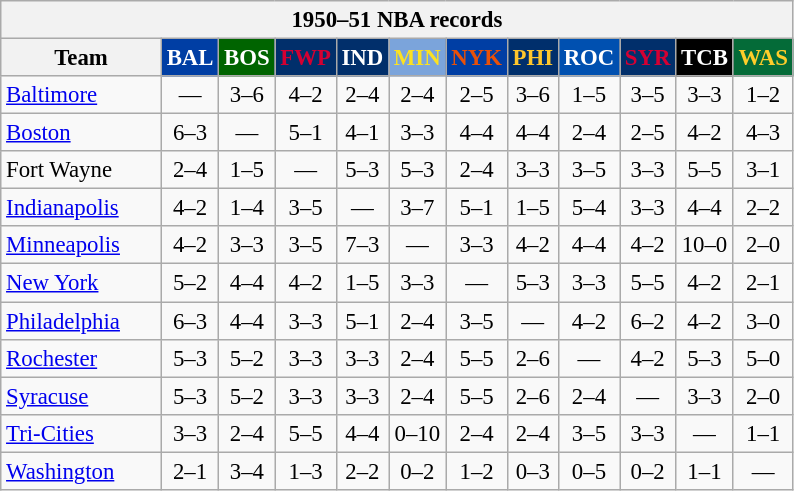<table class="wikitable" style="font-size:95%; text-align:center;">
<tr>
<th colspan=12>1950–51 NBA records</th>
</tr>
<tr>
<th width=100>Team</th>
<th style="background:#003EA4;color:#FFFFFF;width=35">BAL</th>
<th style="background:#006400;color:#FFFFFF;width=35">BOS</th>
<th style="background:#012F6B;color:#D40032;width=35">FWP</th>
<th style="background:#012F6B;color:#FFFFFF;width=35">IND</th>
<th style="background:#7BA4DB;color:#FBE122;width=35">MIN</th>
<th style="background:#003EA4;color:#E85109;width=35">NYK</th>
<th style="background:#002F6C;color:#FFC72C;width=35">PHI</th>
<th style="background:#0050B0;color:#FFFFFF;width=35">ROC</th>
<th style="background:#012F6B;color:#D50033;width=35">SYR</th>
<th style="background:#000000;color:#FFFFFF;width=35">TCB</th>
<th style="background:#046B38;color:#FECD2A;width=35">WAS</th>
</tr>
<tr>
<td style="text-align:left;"><a href='#'>Baltimore</a></td>
<td>—</td>
<td>3–6</td>
<td>4–2</td>
<td>2–4</td>
<td>2–4</td>
<td>2–5</td>
<td>3–6</td>
<td>1–5</td>
<td>3–5</td>
<td>3–3</td>
<td>1–2</td>
</tr>
<tr>
<td style="text-align:left;"><a href='#'>Boston</a></td>
<td>6–3</td>
<td>—</td>
<td>5–1</td>
<td>4–1</td>
<td>3–3</td>
<td>4–4</td>
<td>4–4</td>
<td>2–4</td>
<td>2–5</td>
<td>4–2</td>
<td>4–3</td>
</tr>
<tr>
<td style="text-align:left;">Fort Wayne</td>
<td>2–4</td>
<td>1–5</td>
<td>—</td>
<td>5–3</td>
<td>5–3</td>
<td>2–4</td>
<td>3–3</td>
<td>3–5</td>
<td>3–3</td>
<td>5–5</td>
<td>3–1</td>
</tr>
<tr>
<td style="text-align:left;"><a href='#'>Indianapolis</a></td>
<td>4–2</td>
<td>1–4</td>
<td>3–5</td>
<td>—</td>
<td>3–7</td>
<td>5–1</td>
<td>1–5</td>
<td>5–4</td>
<td>3–3</td>
<td>4–4</td>
<td>2–2</td>
</tr>
<tr>
<td style="text-align:left;"><a href='#'>Minneapolis</a></td>
<td>4–2</td>
<td>3–3</td>
<td>3–5</td>
<td>7–3</td>
<td>—</td>
<td>3–3</td>
<td>4–2</td>
<td>4–4</td>
<td>4–2</td>
<td>10–0</td>
<td>2–0</td>
</tr>
<tr>
<td style="text-align:left;"><a href='#'>New York</a></td>
<td>5–2</td>
<td>4–4</td>
<td>4–2</td>
<td>1–5</td>
<td>3–3</td>
<td>—</td>
<td>5–3</td>
<td>3–3</td>
<td>5–5</td>
<td>4–2</td>
<td>2–1</td>
</tr>
<tr>
<td style="text-align:left;"><a href='#'>Philadelphia</a></td>
<td>6–3</td>
<td>4–4</td>
<td>3–3</td>
<td>5–1</td>
<td>2–4</td>
<td>3–5</td>
<td>—</td>
<td>4–2</td>
<td>6–2</td>
<td>4–2</td>
<td>3–0</td>
</tr>
<tr>
<td style="text-align:left;"><a href='#'>Rochester</a></td>
<td>5–3</td>
<td>5–2</td>
<td>3–3</td>
<td>3–3</td>
<td>2–4</td>
<td>5–5</td>
<td>2–6</td>
<td>—</td>
<td>4–2</td>
<td>5–3</td>
<td>5–0</td>
</tr>
<tr>
<td style="text-align:left;"><a href='#'>Syracuse</a></td>
<td>5–3</td>
<td>5–2</td>
<td>3–3</td>
<td>3–3</td>
<td>2–4</td>
<td>5–5</td>
<td>2–6</td>
<td>2–4</td>
<td>—</td>
<td>3–3</td>
<td>2–0</td>
</tr>
<tr>
<td style="text-align:left;"><a href='#'>Tri-Cities</a></td>
<td>3–3</td>
<td>2–4</td>
<td>5–5</td>
<td>4–4</td>
<td>0–10</td>
<td>2–4</td>
<td>2–4</td>
<td>3–5</td>
<td>3–3</td>
<td>—</td>
<td>1–1</td>
</tr>
<tr>
<td style="text-align:left;"><a href='#'>Washington</a></td>
<td>2–1</td>
<td>3–4</td>
<td>1–3</td>
<td>2–2</td>
<td>0–2</td>
<td>1–2</td>
<td>0–3</td>
<td>0–5</td>
<td>0–2</td>
<td>1–1</td>
<td>—</td>
</tr>
</table>
